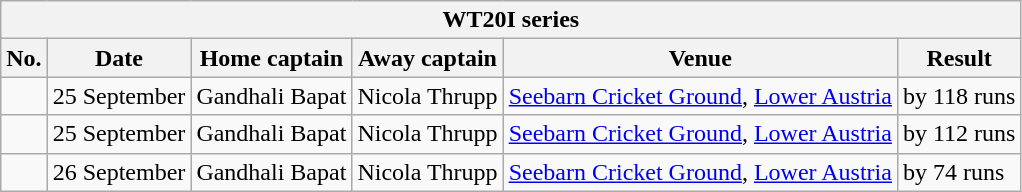<table class="wikitable">
<tr>
<th colspan="9">WT20I series</th>
</tr>
<tr>
<th>No.</th>
<th>Date</th>
<th>Home captain</th>
<th>Away captain</th>
<th>Venue</th>
<th>Result</th>
</tr>
<tr>
<td></td>
<td>25 September</td>
<td>Gandhali Bapat</td>
<td>Nicola Thrupp</td>
<td><a href='#'>Seebarn Cricket Ground</a>, <a href='#'>Lower Austria</a></td>
<td> by 118 runs</td>
</tr>
<tr>
<td></td>
<td>25 September</td>
<td>Gandhali Bapat</td>
<td>Nicola Thrupp</td>
<td><a href='#'>Seebarn Cricket Ground</a>, <a href='#'>Lower Austria</a></td>
<td> by 112 runs</td>
</tr>
<tr>
<td></td>
<td>26 September</td>
<td>Gandhali Bapat</td>
<td>Nicola Thrupp</td>
<td><a href='#'>Seebarn Cricket Ground</a>, <a href='#'>Lower Austria</a></td>
<td> by 74 runs</td>
</tr>
</table>
